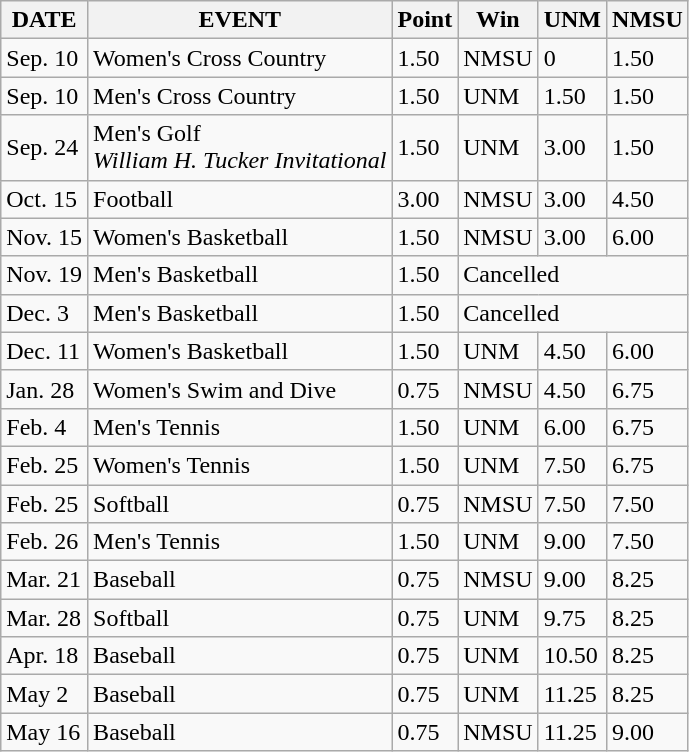<table class="wikitable">
<tr>
<th>DATE</th>
<th>EVENT</th>
<th>Point</th>
<th>Win</th>
<th>UNM</th>
<th>NMSU</th>
</tr>
<tr>
<td>Sep. 10</td>
<td>Women's Cross Country</td>
<td>1.50</td>
<td>NMSU</td>
<td>0</td>
<td>1.50</td>
</tr>
<tr>
<td>Sep. 10</td>
<td>Men's Cross Country</td>
<td>1.50</td>
<td>UNM</td>
<td>1.50</td>
<td>1.50</td>
</tr>
<tr>
<td>Sep. 24</td>
<td>Men's Golf<br><em>William H. Tucker Invitational</em></td>
<td>1.50</td>
<td>UNM</td>
<td>3.00</td>
<td>1.50</td>
</tr>
<tr>
<td>Oct. 15</td>
<td>Football</td>
<td>3.00</td>
<td>NMSU</td>
<td>3.00</td>
<td>4.50</td>
</tr>
<tr>
<td>Nov. 15</td>
<td>Women's Basketball</td>
<td>1.50</td>
<td>NMSU</td>
<td>3.00</td>
<td>6.00</td>
</tr>
<tr>
<td>Nov. 19</td>
<td>Men's Basketball</td>
<td>1.50</td>
<td colspan="3">Cancelled</td>
</tr>
<tr>
<td>Dec. 3</td>
<td>Men's Basketball</td>
<td>1.50</td>
<td colspan="3">Cancelled</td>
</tr>
<tr>
<td>Dec. 11</td>
<td>Women's Basketball</td>
<td>1.50</td>
<td>UNM</td>
<td>4.50</td>
<td>6.00</td>
</tr>
<tr>
<td>Jan. 28</td>
<td>Women's Swim and Dive</td>
<td>0.75</td>
<td>NMSU</td>
<td>4.50</td>
<td>6.75</td>
</tr>
<tr>
<td>Feb. 4</td>
<td>Men's Tennis</td>
<td>1.50</td>
<td>UNM</td>
<td>6.00</td>
<td>6.75</td>
</tr>
<tr>
<td>Feb. 25</td>
<td>Women's Tennis</td>
<td>1.50</td>
<td>UNM</td>
<td>7.50</td>
<td>6.75</td>
</tr>
<tr>
<td>Feb. 25</td>
<td>Softball</td>
<td>0.75</td>
<td>NMSU</td>
<td>7.50</td>
<td>7.50</td>
</tr>
<tr>
<td>Feb. 26</td>
<td>Men's Tennis</td>
<td>1.50</td>
<td>UNM</td>
<td>9.00</td>
<td>7.50</td>
</tr>
<tr>
<td>Mar. 21</td>
<td>Baseball</td>
<td>0.75</td>
<td>NMSU</td>
<td>9.00</td>
<td>8.25</td>
</tr>
<tr>
<td>Mar. 28</td>
<td>Softball</td>
<td>0.75</td>
<td>UNM</td>
<td>9.75</td>
<td>8.25</td>
</tr>
<tr>
<td>Apr. 18</td>
<td>Baseball</td>
<td>0.75</td>
<td>UNM</td>
<td>10.50</td>
<td>8.25</td>
</tr>
<tr>
<td>May 2</td>
<td>Baseball</td>
<td>0.75</td>
<td>UNM</td>
<td>11.25</td>
<td>8.25</td>
</tr>
<tr>
<td>May 16</td>
<td>Baseball</td>
<td>0.75</td>
<td>NMSU</td>
<td>11.25</td>
<td>9.00</td>
</tr>
</table>
